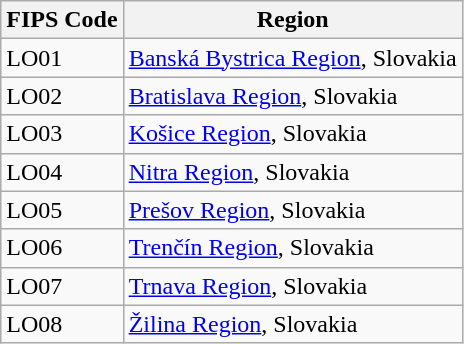<table class="wikitable">
<tr>
<th>FIPS Code</th>
<th>Region</th>
</tr>
<tr>
<td>LO01</td>
<td><a href='#'>Banská Bystrica Region</a>, Slovakia</td>
</tr>
<tr>
<td>LO02</td>
<td><a href='#'>Bratislava Region</a>, Slovakia</td>
</tr>
<tr>
<td>LO03</td>
<td><a href='#'>Košice Region</a>, Slovakia</td>
</tr>
<tr>
<td>LO04</td>
<td><a href='#'>Nitra Region</a>, Slovakia</td>
</tr>
<tr>
<td>LO05</td>
<td><a href='#'>Prešov Region</a>, Slovakia</td>
</tr>
<tr>
<td>LO06</td>
<td><a href='#'>Trenčín Region</a>, Slovakia</td>
</tr>
<tr>
<td>LO07</td>
<td><a href='#'>Trnava Region</a>, Slovakia</td>
</tr>
<tr>
<td>LO08</td>
<td><a href='#'>Žilina Region</a>, Slovakia</td>
</tr>
</table>
